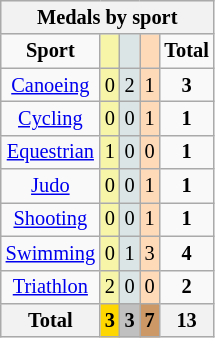<table class="wikitable" style="font-size:85%; text-align:center;">
<tr style="background:#efefef;">
<th colspan=5><strong>Medals by sport</strong></th>
</tr>
<tr>
<td><strong>Sport</strong></td>
<td style="background:#f7f6a8;"></td>
<td style="background:#dce5e5;"></td>
<td style="background:#ffdab9;"></td>
<td><strong>Total</strong></td>
</tr>
<tr>
<td><a href='#'>Canoeing</a></td>
<td style="background:#F7F6A8;">0</td>
<td style="background:#DCE5E5;">2</td>
<td style="background:#FFDAB9;">1</td>
<td><strong>3</strong></td>
</tr>
<tr>
<td><a href='#'>Cycling</a></td>
<td style="background:#F7F6A8;">0</td>
<td style="background:#DCE5E5;">0</td>
<td style="background:#FFDAB9;">1</td>
<td><strong>1</strong></td>
</tr>
<tr>
<td><a href='#'>Equestrian</a></td>
<td style="background:#F7F6A8;">1</td>
<td style="background:#DCE5E5;">0</td>
<td style="background:#FFDAB9;">0</td>
<td><strong>1</strong></td>
</tr>
<tr>
<td><a href='#'>Judo</a></td>
<td style="background:#F7F6A8;">0</td>
<td style="background:#DCE5E5;">0</td>
<td style="background:#FFDAB9;">1</td>
<td><strong>1</strong></td>
</tr>
<tr>
<td><a href='#'>Shooting</a></td>
<td style="background:#F7F6A8;">0</td>
<td style="background:#DCE5E5;">0</td>
<td style="background:#FFDAB9;">1</td>
<td><strong>1</strong></td>
</tr>
<tr>
<td><a href='#'>Swimming</a></td>
<td style="background:#F7F6A8;">0</td>
<td style="background:#DCE5E5;">1</td>
<td style="background:#FFDAB9;">3</td>
<td><strong>4</strong></td>
</tr>
<tr>
<td><a href='#'>Triathlon</a></td>
<td style="background:#F7F6A8;">2</td>
<td style="background:#DCE5E5;">0</td>
<td style="background:#FFDAB9;">0</td>
<td><strong>2</strong></td>
</tr>
<tr>
<th>Total</th>
<th style="background:gold;">3</th>
<th style="background:silver;">3</th>
<th style="background:#c96;">7</th>
<th>13</th>
</tr>
</table>
